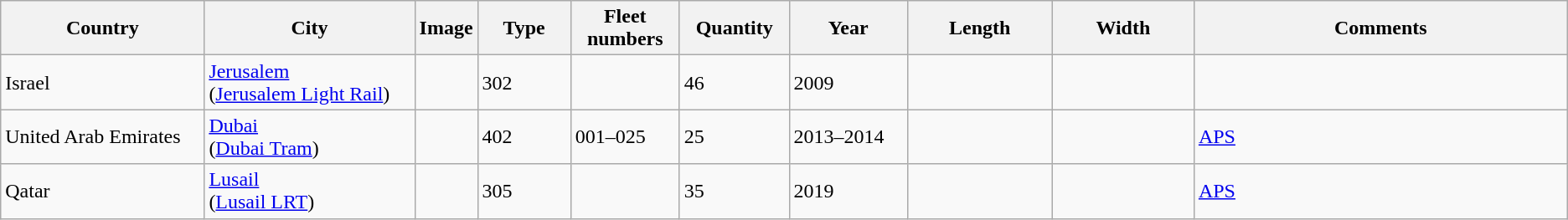<table class="wikitable sortable">
<tr>
<th style="width:15em;">Country</th>
<th style="width:15em;">City</th>
<th>Image</th>
<th style="width:6em;">Type</th>
<th style="width:6em;">Fleet numbers</th>
<th style="width:6em;">Quantity</th>
<th style="width:8em;">Year</th>
<th style="width:10em;">Length</th>
<th style="width:10em;">Width</th>
<th style="width:30em;">Comments</th>
</tr>
<tr>
<td>Israel</td>
<td><a href='#'>Jerusalem</a><br>(<a href='#'>Jerusalem Light Rail</a>)</td>
<td></td>
<td>302</td>
<td></td>
<td>46</td>
<td>2009</td>
<td></td>
<td></td>
<td></td>
</tr>
<tr>
<td>United Arab Emirates</td>
<td><a href='#'>Dubai</a><br>(<a href='#'>Dubai Tram</a>)</td>
<td></td>
<td>402</td>
<td>001–025</td>
<td>25</td>
<td>2013–2014</td>
<td></td>
<td></td>
<td><a href='#'>APS</a></td>
</tr>
<tr>
<td>Qatar</td>
<td><a href='#'>Lusail</a><br>(<a href='#'>Lusail LRT</a>)</td>
<td></td>
<td>305</td>
<td></td>
<td>35</td>
<td>2019</td>
<td></td>
<td></td>
<td><a href='#'>APS</a></td>
</tr>
</table>
